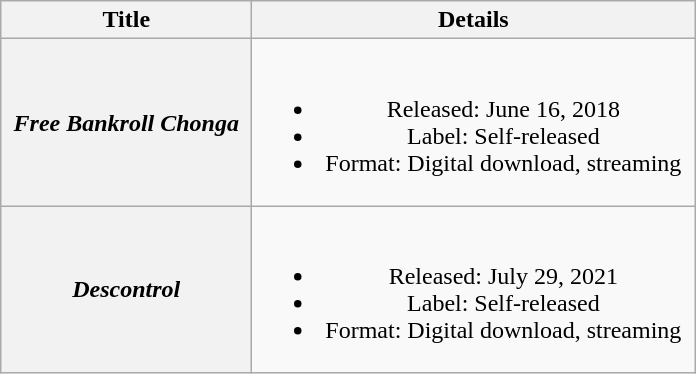<table class="wikitable plainrowheaders" style="text-align:center;">
<tr>
<th scope="col" style="width:10em;">Title</th>
<th scope="col" style="width:18em;">Details</th>
</tr>
<tr>
<th scope="row"><em>Free Bankroll Chonga</em></th>
<td><br><ul><li>Released: June 16, 2018</li><li>Label: Self-released</li><li>Format: Digital download, streaming</li></ul></td>
</tr>
<tr>
<th scope="row"><em>Descontrol</em></th>
<td><br><ul><li>Released: July 29, 2021</li><li>Label: Self-released</li><li>Format: Digital download, streaming</li></ul></td>
</tr>
</table>
